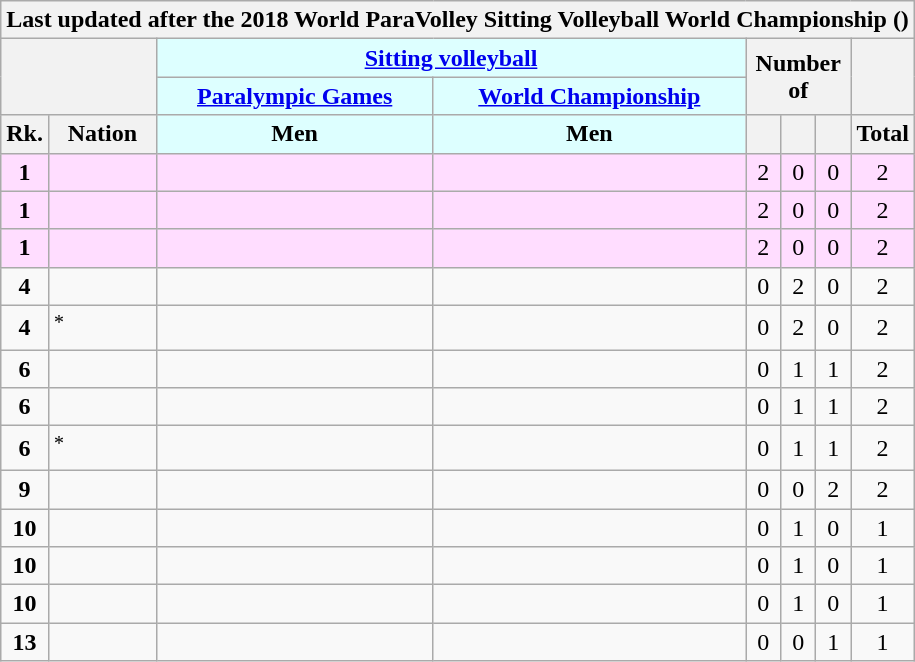<table class="wikitable" style="margin-top:0em; text-align:center; font-size:100%;">
<tr>
<th colspan="8">Last updated after the 2018 World ParaVolley Sitting Volleyball World Championship ()</th>
</tr>
<tr>
<th rowspan="2" colspan="2"></th>
<th colspan="2" style="background:#dff;"><a href='#'>Sitting volleyball</a></th>
<th rowspan="2" colspan="3">Number of</th>
<th rowspan="2"></th>
</tr>
<tr>
<th style="background:#dff;"><a href='#'>Paralympic Games</a></th>
<th style="background:#dff;"><a href='#'>World Championship</a></th>
</tr>
<tr>
<th style="width:1em;">Rk.</th>
<th>Nation</th>
<th style="background:#dff;">Men</th>
<th style="background:#dff;">Men</th>
<th style="width:1em;"></th>
<th style="width:1em;"></th>
<th style="width:1em;"></th>
<th style="width:1em;">Total</th>
</tr>
<tr style="background: #fdf;">
<td><strong>1</strong></td>
<td style="text-align:left;"></td>
<td></td>
<td></td>
<td>2</td>
<td>0</td>
<td>0</td>
<td>2</td>
</tr>
<tr style="background: #fdf;">
<td><strong>1</strong></td>
<td style="text-align:left;"></td>
<td></td>
<td></td>
<td>2</td>
<td>0</td>
<td>0</td>
<td>2</td>
</tr>
<tr style="background: #fdf;">
<td><strong>1</strong></td>
<td style="text-align:left;"></td>
<td></td>
<td></td>
<td>2</td>
<td>0</td>
<td>0</td>
<td>2</td>
</tr>
<tr>
<td><strong>4</strong></td>
<td style="text-align:left;"></td>
<td></td>
<td></td>
<td>0</td>
<td>2</td>
<td>0</td>
<td>2</td>
</tr>
<tr>
<td><strong>4</strong></td>
<td style="text-align:left;"><em></em><sup>*</sup></td>
<td></td>
<td></td>
<td>0</td>
<td>2</td>
<td>0</td>
<td>2</td>
</tr>
<tr>
<td><strong>6</strong></td>
<td style="text-align:left;"></td>
<td></td>
<td></td>
<td>0</td>
<td>1</td>
<td>1</td>
<td>2</td>
</tr>
<tr>
<td><strong>6</strong></td>
<td style="text-align:left;"></td>
<td></td>
<td></td>
<td>0</td>
<td>1</td>
<td>1</td>
<td>2</td>
</tr>
<tr>
<td><strong>6</strong></td>
<td style="text-align:left;"><em></em><sup>*</sup></td>
<td></td>
<td></td>
<td>0</td>
<td>1</td>
<td>1</td>
<td>2</td>
</tr>
<tr>
<td><strong>9</strong></td>
<td style="text-align:left;"></td>
<td></td>
<td></td>
<td>0</td>
<td>0</td>
<td>2</td>
<td>2</td>
</tr>
<tr>
<td><strong>10</strong></td>
<td style="text-align:left;"></td>
<td></td>
<td></td>
<td>0</td>
<td>1</td>
<td>0</td>
<td>1</td>
</tr>
<tr>
<td><strong>10</strong></td>
<td style="text-align:left;"></td>
<td></td>
<td></td>
<td>0</td>
<td>1</td>
<td>0</td>
<td>1</td>
</tr>
<tr>
<td><strong>10</strong></td>
<td style="text-align:left;"></td>
<td></td>
<td></td>
<td>0</td>
<td>1</td>
<td>0</td>
<td>1</td>
</tr>
<tr>
<td><strong>13</strong></td>
<td style="text-align:left;"></td>
<td></td>
<td></td>
<td>0</td>
<td>0</td>
<td>1</td>
<td>1</td>
</tr>
</table>
